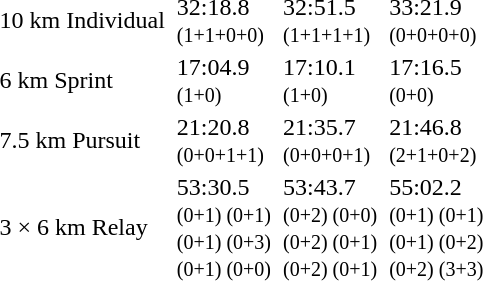<table>
<tr>
<td>10 km Individual<br><em></em></td>
<td></td>
<td>32:18.8<br><small>(1+1+0+0)</small></td>
<td></td>
<td>32:51.5<br><small>(1+1+1+1)</small></td>
<td></td>
<td>33:21.9<br><small>(0+0+0+0)</small></td>
</tr>
<tr>
<td>6 km Sprint<br><em></em></td>
<td></td>
<td>17:04.9<br><small>(1+0)</small></td>
<td></td>
<td>17:10.1<br><small>(1+0)</small></td>
<td></td>
<td>17:16.5<br><small>(0+0)</small></td>
</tr>
<tr>
<td>7.5 km Pursuit<br><em></em></td>
<td></td>
<td>21:20.8<br><small>(0+0+1+1)</small></td>
<td></td>
<td>21:35.7<br><small>(0+0+0+1)</small></td>
<td></td>
<td>21:46.8<br><small>(2+1+0+2)</small></td>
</tr>
<tr>
<td>3 × 6 km Relay<br><em></em></td>
<td></td>
<td>53:30.5<br><small>(0+1) (0+1)<br>(0+1) (0+3)<br>(0+1) (0+0)</small></td>
<td></td>
<td>53:43.7<br><small>(0+2) (0+0)<br>(0+2) (0+1)<br>(0+2) (0+1)</small></td>
<td></td>
<td>55:02.2<br><small>(0+1) (0+1)<br>(0+1) (0+2)<br>(0+2) (3+3)</small></td>
</tr>
</table>
